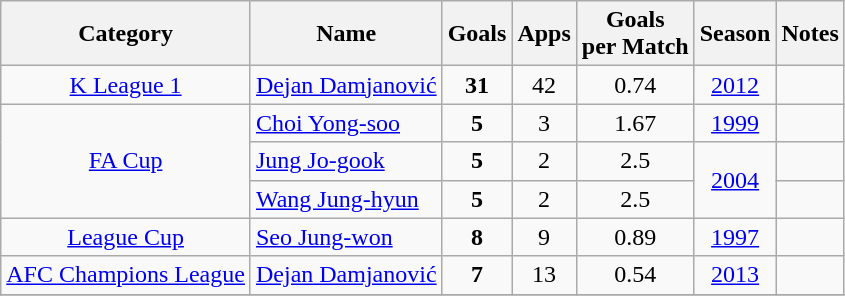<table class="wikitable sortable" style="text-align:center">
<tr>
<th>Category</th>
<th>Name</th>
<th>Goals</th>
<th>Apps</th>
<th>Goals<br>per Match</th>
<th>Season</th>
<th>Notes</th>
</tr>
<tr>
<td><a href='#'>K League 1</a></td>
<td align=left> <a href='#'>Dejan Damjanović</a></td>
<td><strong>31</strong></td>
<td>42</td>
<td>0.74</td>
<td><a href='#'>2012</a></td>
<td></td>
</tr>
<tr>
<td rowspan="3"><a href='#'>FA Cup</a></td>
<td align=left> <a href='#'>Choi Yong-soo</a></td>
<td><strong>5</strong></td>
<td>3</td>
<td>1.67</td>
<td><a href='#'>1999</a></td>
<td></td>
</tr>
<tr>
<td align=left> <a href='#'>Jung Jo-gook</a></td>
<td><strong>5</strong></td>
<td>2</td>
<td>2.5</td>
<td rowspan="2"><a href='#'>2004</a></td>
<td></td>
</tr>
<tr>
<td align=left> <a href='#'>Wang Jung-hyun</a></td>
<td><strong>5</strong></td>
<td>2</td>
<td>2.5</td>
<td></td>
</tr>
<tr>
<td><a href='#'>League Cup</a></td>
<td align=left> <a href='#'>Seo Jung-won</a></td>
<td><strong>8</strong></td>
<td>9</td>
<td>0.89</td>
<td><a href='#'>1997</a></td>
<td></td>
</tr>
<tr>
<td><a href='#'>AFC Champions League</a></td>
<td align=left> <a href='#'>Dejan Damjanović</a></td>
<td><strong>7</strong></td>
<td>13</td>
<td>0.54</td>
<td><a href='#'>2013</a></td>
<td></td>
</tr>
<tr>
</tr>
</table>
